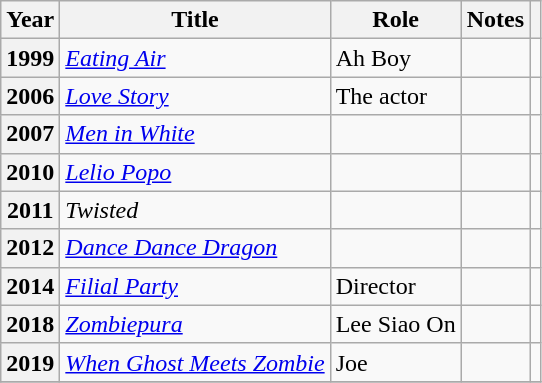<table class="wikitable sortable plainrowheaders">
<tr>
<th scope="col">Year</th>
<th scope="col">Title</th>
<th scope="col">Role</th>
<th scope="col" class="unsortable">Notes</th>
<th scope="col" class="unsortable"></th>
</tr>
<tr>
<th scope="row">1999</th>
<td><em><a href='#'>Eating Air</a></em></td>
<td>Ah Boy</td>
<td></td>
<td></td>
</tr>
<tr>
<th scope="row">2006</th>
<td><em><a href='#'>Love Story</a></em></td>
<td>The actor</td>
<td></td>
<td></td>
</tr>
<tr>
<th scope="row">2007</th>
<td><em><a href='#'>Men in White</a></em></td>
<td></td>
<td></td>
<td></td>
</tr>
<tr>
<th scope="row">2010</th>
<td><em><a href='#'>Lelio Popo</a></em></td>
<td></td>
<td></td>
<td></td>
</tr>
<tr>
<th scope="row">2011</th>
<td><em>Twisted</em></td>
<td></td>
<td></td>
<td></td>
</tr>
<tr>
<th scope="row">2012</th>
<td><em><a href='#'>Dance Dance Dragon</a></em></td>
<td></td>
<td></td>
<td></td>
</tr>
<tr>
<th scope="row">2014</th>
<td><em><a href='#'>Filial Party</a></em></td>
<td>Director</td>
<td></td>
<td></td>
</tr>
<tr>
<th scope="row">2018</th>
<td><em><a href='#'>Zombiepura</a></em></td>
<td>Lee Siao On</td>
<td></td>
<td></td>
</tr>
<tr>
<th scope="row">2019</th>
<td><em><a href='#'>When Ghost Meets Zombie</a></em></td>
<td>Joe</td>
<td></td>
<td></td>
</tr>
<tr>
</tr>
</table>
